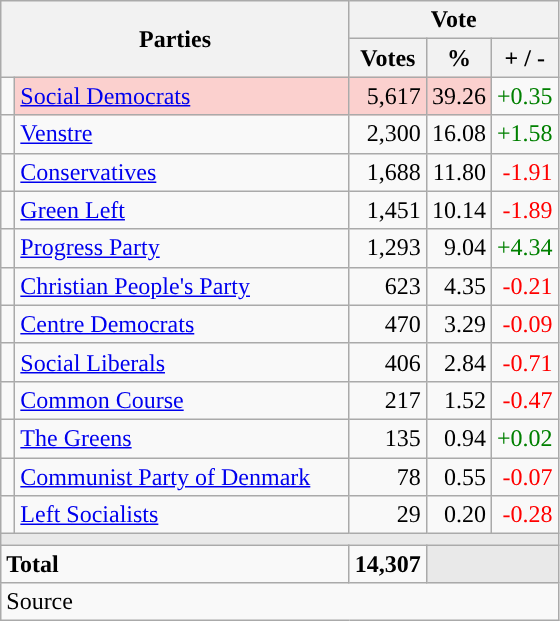<table class="wikitable" style="text-align:right;">
<tr>
<th style="text-align:centre;" rowspan="2" colspan="2" width="225">Parties</th>
<th colspan="3">Vote</th>
</tr>
<tr>
<th width="15">Votes</th>
<th width="15">%</th>
<th width="15">+ / -</th>
</tr>
<tr>
<td width="2" style="color:inherit;background:"></td>
<td bgcolor=#fbd0ce  align="left"><a href='#'>Social Democrats</a></td>
<td bgcolor=#fbd0ce>5,617</td>
<td bgcolor=#fbd0ce>39.26</td>
<td style=color:green;>+0.35</td>
</tr>
<tr>
<td width="2" style="color:inherit;background:"></td>
<td align="left"><a href='#'>Venstre</a></td>
<td>2,300</td>
<td>16.08</td>
<td style=color:green;>+1.58</td>
</tr>
<tr>
<td width="2" style="color:inherit;background:"></td>
<td align="left"><a href='#'>Conservatives</a></td>
<td>1,688</td>
<td>11.80</td>
<td style=color:red;>-1.91</td>
</tr>
<tr>
<td width="2" style="color:inherit;background:"></td>
<td align="left"><a href='#'>Green Left</a></td>
<td>1,451</td>
<td>10.14</td>
<td style=color:red;>-1.89</td>
</tr>
<tr>
<td width="2" style="color:inherit;background:"></td>
<td align="left"><a href='#'>Progress Party</a></td>
<td>1,293</td>
<td>9.04</td>
<td style=color:green;>+4.34</td>
</tr>
<tr>
<td width="2" style="color:inherit;background:"></td>
<td align="left"><a href='#'>Christian People's Party</a></td>
<td>623</td>
<td>4.35</td>
<td style=color:red;>-0.21</td>
</tr>
<tr>
<td width="2" style="color:inherit;background:"></td>
<td align="left"><a href='#'>Centre Democrats</a></td>
<td>470</td>
<td>3.29</td>
<td style=color:red;>-0.09</td>
</tr>
<tr>
<td width="2" style="color:inherit;background:"></td>
<td align="left"><a href='#'>Social Liberals</a></td>
<td>406</td>
<td>2.84</td>
<td style=color:red;>-0.71</td>
</tr>
<tr>
<td width="2" style="color:inherit;background:"></td>
<td align="left"><a href='#'>Common Course</a></td>
<td>217</td>
<td>1.52</td>
<td style=color:red;>-0.47</td>
</tr>
<tr>
<td width="2" style="color:inherit;background:"></td>
<td align="left"><a href='#'>The Greens</a></td>
<td>135</td>
<td>0.94</td>
<td style=color:green;>+0.02</td>
</tr>
<tr>
<td width="2" style="color:inherit;background:"></td>
<td align="left"><a href='#'>Communist Party of Denmark</a></td>
<td>78</td>
<td>0.55</td>
<td style=color:red;>-0.07</td>
</tr>
<tr>
<td width="2" style="color:inherit;background:"></td>
<td align="left"><a href='#'>Left Socialists</a></td>
<td>29</td>
<td>0.20</td>
<td style=color:red;>-0.28</td>
</tr>
<tr>
<td colspan="7" bgcolor="#E9E9E9"></td>
</tr>
<tr>
<td align="left" colspan="2"><strong>Total</strong></td>
<td><strong>14,307</strong></td>
<td bgcolor="#E9E9E9" colspan="2"></td>
</tr>
<tr>
<td align="left" colspan="6">Source</td>
</tr>
</table>
